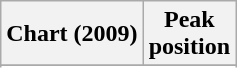<table class="wikitable sortable plainrowheaders" style="text-align:center;">
<tr>
<th scope="col">Chart (2009)</th>
<th scope="col">Peak<br>position</th>
</tr>
<tr>
</tr>
<tr>
</tr>
<tr>
</tr>
</table>
